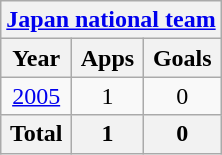<table class="wikitable" style="text-align:center">
<tr>
<th colspan=3><a href='#'>Japan national team</a></th>
</tr>
<tr>
<th>Year</th>
<th>Apps</th>
<th>Goals</th>
</tr>
<tr>
<td><a href='#'>2005</a></td>
<td>1</td>
<td>0</td>
</tr>
<tr>
<th>Total</th>
<th>1</th>
<th>0</th>
</tr>
</table>
